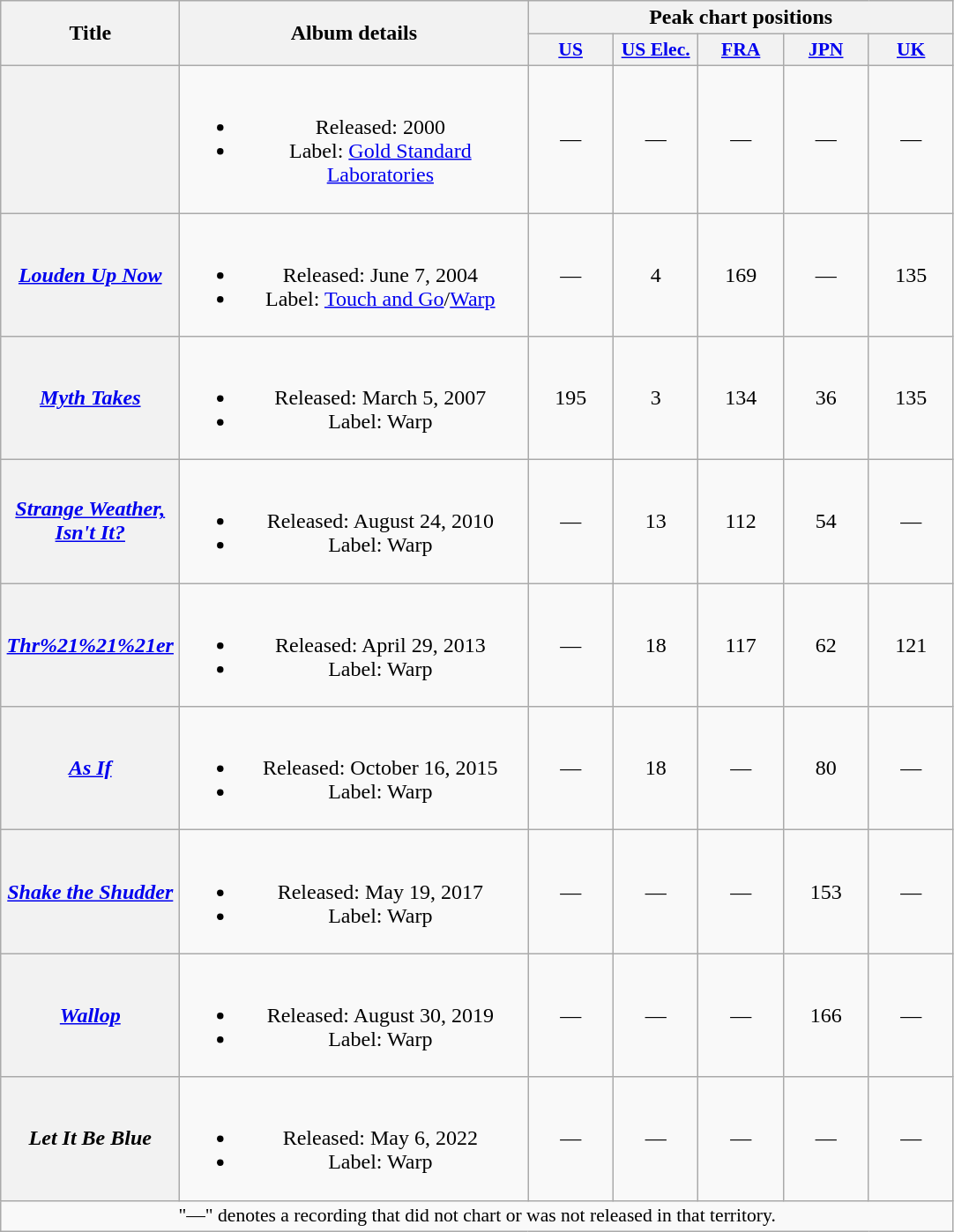<table class="wikitable plainrowheaders" style="text-align:center;" border="1">
<tr>
<th scope="col" rowspan="2" style="width:8em;">Title</th>
<th scope="col" rowspan="2" style="width:16em;">Album details</th>
<th scope="col" colspan="5">Peak chart positions</th>
</tr>
<tr>
<th scope="col" style="width:4em;font-size:90%;"><a href='#'>US</a><br></th>
<th scope="col" style="width:4em;font-size:90%;"><a href='#'>US Elec.</a><br></th>
<th scope="col" style="width:4em;font-size:90%;"><a href='#'>FRA</a><br></th>
<th scope="col" style="width:4em;font-size:90%;"><a href='#'>JPN</a><br></th>
<th scope="col" style="width:4em;font-size:90%;"><a href='#'>UK</a><br></th>
</tr>
<tr>
<th scope="row"><em><a href='#'></a></em></th>
<td><br><ul><li>Released: 2000</li><li>Label: <a href='#'>Gold Standard Laboratories</a></li></ul></td>
<td>—</td>
<td>—</td>
<td>—</td>
<td>—</td>
<td>—</td>
</tr>
<tr>
<th scope="row"><em><a href='#'>Louden Up Now</a></em></th>
<td><br><ul><li>Released: June 7, 2004</li><li>Label: <a href='#'>Touch and Go</a>/<a href='#'>Warp</a></li></ul></td>
<td>—</td>
<td>4</td>
<td>169</td>
<td>—</td>
<td>135</td>
</tr>
<tr>
<th scope="row"><em><a href='#'>Myth Takes</a></em></th>
<td><br><ul><li>Released: March 5, 2007</li><li>Label: Warp</li></ul></td>
<td>195</td>
<td>3</td>
<td>134</td>
<td>36</td>
<td>135</td>
</tr>
<tr>
<th scope="row"><em><a href='#'>Strange Weather, Isn't It?</a></em></th>
<td><br><ul><li>Released: August 24, 2010</li><li>Label: Warp</li></ul></td>
<td>—</td>
<td>13</td>
<td>112</td>
<td>54</td>
<td>—</td>
</tr>
<tr>
<th scope="row"><em><a href='#'>Thr%21%21%21er</a></em></th>
<td><br><ul><li>Released: April 29, 2013</li><li>Label: Warp</li></ul></td>
<td>—</td>
<td>18</td>
<td>117</td>
<td>62</td>
<td>121</td>
</tr>
<tr>
<th scope="row"><em><a href='#'>As If</a></em></th>
<td><br><ul><li>Released: October 16, 2015</li><li>Label: Warp</li></ul></td>
<td>—</td>
<td>18</td>
<td>—</td>
<td>80</td>
<td>—</td>
</tr>
<tr>
<th scope="row"><em><a href='#'>Shake the Shudder</a></em></th>
<td><br><ul><li>Released: May 19, 2017</li><li>Label: Warp</li></ul></td>
<td>—</td>
<td>—</td>
<td>—</td>
<td>153</td>
<td>—</td>
</tr>
<tr>
<th scope="row"><em><a href='#'>Wallop</a></em></th>
<td><br><ul><li>Released: August 30, 2019</li><li>Label: Warp</li></ul></td>
<td>—</td>
<td>—</td>
<td>—</td>
<td>166</td>
<td>—</td>
</tr>
<tr>
<th scope="row"><em>Let It Be Blue</em></th>
<td><br><ul><li>Released: May 6, 2022</li><li>Label: Warp</li></ul></td>
<td>—</td>
<td>—</td>
<td>—</td>
<td>—</td>
<td>—</td>
</tr>
<tr>
<td colspan="7" style="font-size:90%">"—" denotes a recording that did not chart or was not released in that territory.</td>
</tr>
</table>
